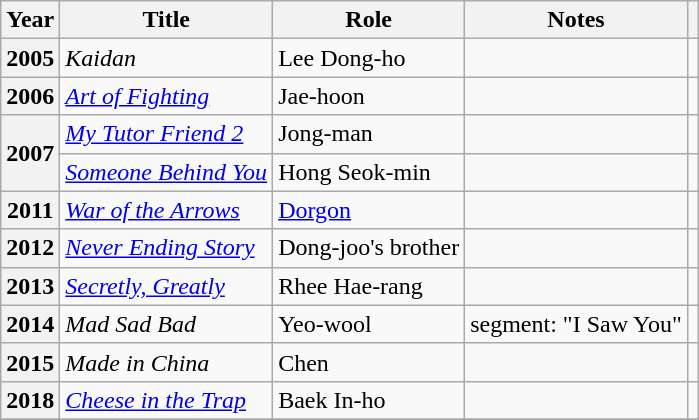<table class="wikitable sortable plainrowheaders">
<tr>
<th scope="col">Year</th>
<th scope="col">Title</th>
<th scope="col">Role</th>
<th scope="col">Notes</th>
<th scope="col" class="unsortable"></th>
</tr>
<tr>
<th scope="row">2005</th>
<td><em>Kaidan</em></td>
<td>Lee Dong-ho</td>
<td></td>
<td></td>
</tr>
<tr>
<th scope="row">2006</th>
<td><em><a href='#'>Art of Fighting</a></em></td>
<td>Jae-hoon</td>
<td></td>
<td></td>
</tr>
<tr>
<th scope="row"rowspan="2">2007</th>
<td><em><a href='#'>My Tutor Friend 2</a></em></td>
<td>Jong-man</td>
<td></td>
<td></td>
</tr>
<tr>
<td><em><a href='#'>Someone Behind You</a></em></td>
<td>Hong Seok-min</td>
<td></td>
<td></td>
</tr>
<tr>
<th scope="row">2011</th>
<td><em><a href='#'>War of the Arrows</a></em></td>
<td><a href='#'>Dorgon</a></td>
<td></td>
<td></td>
</tr>
<tr>
<th scope="row">2012</th>
<td><em><a href='#'>Never Ending Story</a></em></td>
<td>Dong-joo's brother</td>
<td></td>
<td></td>
</tr>
<tr>
<th scope="row">2013</th>
<td><em><a href='#'>Secretly, Greatly</a></em></td>
<td>Rhee Hae-rang</td>
<td></td>
<td></td>
</tr>
<tr>
<th scope="row">2014</th>
<td><em>Mad Sad Bad</em></td>
<td>Yeo-wool</td>
<td>segment: "I Saw You"</td>
<td></td>
</tr>
<tr>
<th scope="row">2015</th>
<td><em>Made in China</em></td>
<td>Chen</td>
<td></td>
<td></td>
</tr>
<tr>
<th scope="row">2018</th>
<td><em><a href='#'>Cheese in the Trap</a></em></td>
<td>Baek In-ho</td>
<td></td>
<td></td>
</tr>
<tr>
</tr>
</table>
